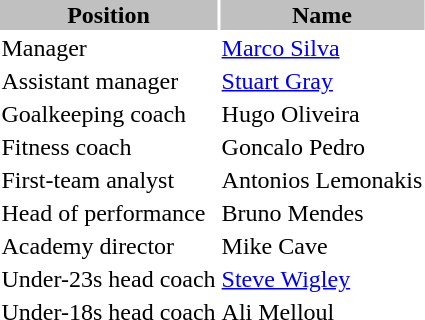<table class="toccolours">
<tr>
<th style="background:silver;">Position</th>
<th style="background:silver;">Name</th>
</tr>
<tr>
<td>Manager</td>
<td><a href='#'>Marco Silva</a></td>
</tr>
<tr>
<td>Assistant manager</td>
<td><a href='#'>Stuart Gray</a></td>
</tr>
<tr>
<td>Goalkeeping coach</td>
<td>Hugo Oliveira</td>
</tr>
<tr>
<td>Fitness coach</td>
<td>Goncalo Pedro</td>
</tr>
<tr>
<td>First-team analyst</td>
<td>Antonios Lemonakis</td>
</tr>
<tr>
<td>Head of performance</td>
<td>Bruno Mendes</td>
</tr>
<tr>
<td>Academy director</td>
<td>Mike Cave</td>
</tr>
<tr>
<td>Under-23s head coach</td>
<td><a href='#'>Steve Wigley</a></td>
</tr>
<tr>
<td>Under-18s head coach</td>
<td>Ali Melloul</td>
</tr>
</table>
